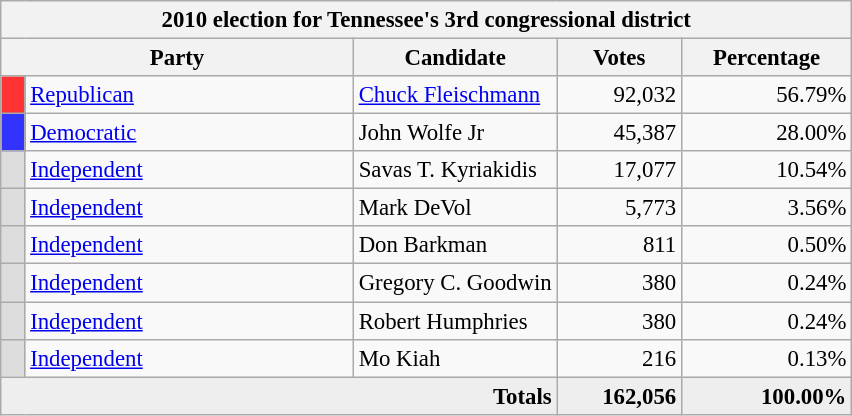<table class="wikitable" style="font-size: 95%;">
<tr>
<th colspan="7">2010 election for Tennessee's 3rd congressional district</th>
</tr>
<tr>
<th colspan=2 style="width: 15em">Party</th>
<th>Candidate</th>
<th style="width: 5em">Votes</th>
<th style="width: 7em">Percentage</th>
</tr>
<tr>
<th style="background-color:#FF3333; width: 3px"></th>
<td style="width: 130px"><a href='#'>Republican</a></td>
<td><a href='#'>Chuck Fleischmann</a></td>
<td align="right">92,032</td>
<td align="right">56.79%</td>
</tr>
<tr>
<th style="background-color:#3333FF; width: 3px"></th>
<td style="width: 130px"><a href='#'>Democratic</a></td>
<td>John Wolfe Jr</td>
<td align="right">45,387</td>
<td align="right">28.00%</td>
</tr>
<tr>
<th style="background-color:#DDDDDD; width: 3px"></th>
<td style="width: 130px"><a href='#'>Independent</a></td>
<td>Savas T. Kyriakidis</td>
<td align="right">17,077</td>
<td align="right">10.54%</td>
</tr>
<tr>
<th style="background-color:#DDDDDD; width: 3px"></th>
<td style="width: 130px"><a href='#'>Independent</a></td>
<td>Mark DeVol</td>
<td align="right">5,773</td>
<td align="right">3.56%</td>
</tr>
<tr>
<th style="background-color:#DDDDDD; width: 3px"></th>
<td style="width: 130px"><a href='#'>Independent</a></td>
<td>Don Barkman</td>
<td align="right">811</td>
<td align="right">0.50%</td>
</tr>
<tr>
<th style="background-color:#DDDDDD; width: 3px"></th>
<td style="width: 130px"><a href='#'>Independent</a></td>
<td>Gregory C. Goodwin</td>
<td align="right">380</td>
<td align="right">0.24%</td>
</tr>
<tr>
<th style="background-color:#DDDDDD; width: 3px"></th>
<td style="width: 130px"><a href='#'>Independent</a></td>
<td>Robert Humphries</td>
<td align="right">380</td>
<td align="right">0.24%</td>
</tr>
<tr>
<th style="background-color:#DDDDDD; width: 3px"></th>
<td style="width: 130px"><a href='#'>Independent</a></td>
<td>Mo Kiah</td>
<td align="right">216</td>
<td align="right">0.13%</td>
</tr>
<tr bgcolor="#EEEEEE">
<td colspan="3" align="right"><strong>Totals</strong></td>
<td align="right"><strong>162,056</strong></td>
<td align="right"><strong>100.00%</strong></td>
</tr>
</table>
